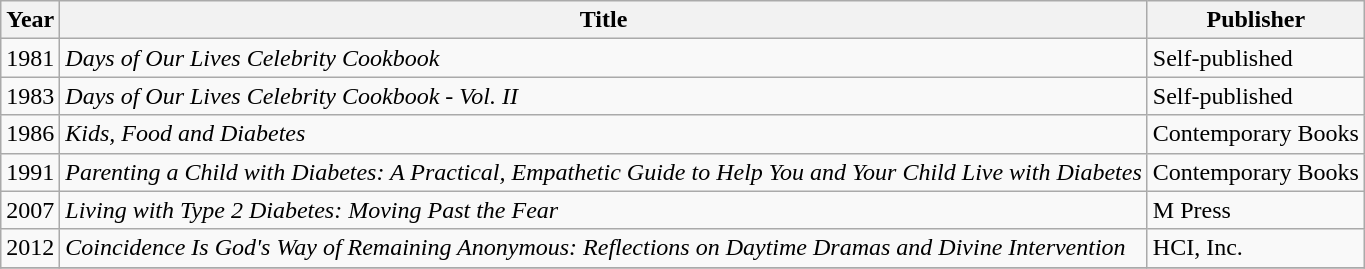<table class="wikitable">
<tr>
<th>Year</th>
<th>Title</th>
<th>Publisher</th>
</tr>
<tr>
<td>1981</td>
<td><em>Days of Our Lives Celebrity Cookbook</em></td>
<td>Self-published</td>
</tr>
<tr>
<td>1983</td>
<td><em>Days of Our Lives Celebrity Cookbook - Vol. II</em></td>
<td>Self-published</td>
</tr>
<tr>
<td>1986</td>
<td><em>Kids, Food and Diabetes</em></td>
<td>Contemporary Books</td>
</tr>
<tr>
<td>1991</td>
<td><em>Parenting a Child with Diabetes: A Practical, Empathetic Guide to Help You and Your Child Live with Diabetes</em></td>
<td>Contemporary Books</td>
</tr>
<tr>
<td>2007</td>
<td><em>Living with Type 2 Diabetes: Moving Past the Fear</em></td>
<td>M Press</td>
</tr>
<tr>
<td>2012</td>
<td><em>Coincidence Is God's Way of Remaining Anonymous: Reflections on Daytime Dramas and Divine Intervention</em></td>
<td>HCI, Inc.</td>
</tr>
<tr>
</tr>
</table>
